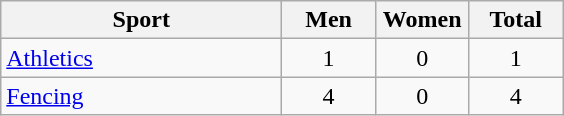<table class="wikitable sortable" style="text-align:center;">
<tr>
<th width="180">Sport</th>
<th width="55">Men</th>
<th width="55">Women</th>
<th width="55">Total</th>
</tr>
<tr>
<td align="left"><a href='#'>Athletics</a></td>
<td>1</td>
<td>0</td>
<td>1</td>
</tr>
<tr>
<td align="left"><a href='#'>Fencing</a></td>
<td>4</td>
<td>0</td>
<td>4</td>
</tr>
</table>
